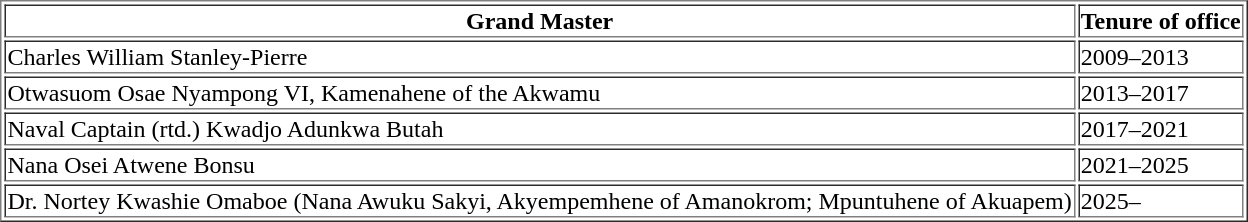<table class="sortable" border="1">
<tr>
<th>Grand Master</th>
<th>Tenure of office</th>
</tr>
<tr>
<td>Charles William Stanley-Pierre</td>
<td>2009–2013</td>
</tr>
<tr>
<td>Otwasuom Osae Nyampong VI, Kamenahene of the Akwamu</td>
<td>2013–2017</td>
</tr>
<tr>
<td>Naval Captain (rtd.) Kwadjo Adunkwa Butah</td>
<td>2017–2021</td>
</tr>
<tr>
<td>Nana Osei Atwene Bonsu</td>
<td>2021–2025</td>
</tr>
<tr>
<td>Dr. Nortey Kwashie Omaboe (Nana Awuku Sakyi, Akyempemhene of Amanokrom; Mpuntuhene of Akuapem)</td>
<td>2025–</td>
</tr>
</table>
